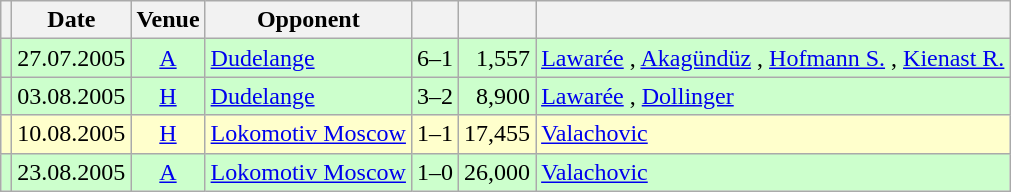<table class="wikitable" Style="text-align: center">
<tr>
<th></th>
<th>Date</th>
<th>Venue</th>
<th>Opponent</th>
<th></th>
<th></th>
<th></th>
</tr>
<tr style="background:#cfc">
<td></td>
<td>27.07.2005</td>
<td><a href='#'>A</a></td>
<td align="left"><a href='#'>Dudelange</a> </td>
<td>6–1</td>
<td align="right">1,557</td>
<td align="left"><a href='#'>Lawarée</a>  , <a href='#'>Akagündüz</a>  , <a href='#'>Hofmann S.</a> , <a href='#'>Kienast R.</a> </td>
</tr>
<tr style="background:#cfc">
<td></td>
<td>03.08.2005</td>
<td><a href='#'>H</a></td>
<td align="left"><a href='#'>Dudelange</a> </td>
<td>3–2</td>
<td align="right">8,900</td>
<td align="left"><a href='#'>Lawarée</a>  , <a href='#'>Dollinger</a> </td>
</tr>
<tr style="background:#ffc">
<td></td>
<td>10.08.2005</td>
<td><a href='#'>H</a></td>
<td align="left"><a href='#'>Lokomotiv Moscow</a> </td>
<td>1–1</td>
<td align="right">17,455</td>
<td align="left"><a href='#'>Valachovic</a> </td>
</tr>
<tr style="background:#cfc">
<td></td>
<td>23.08.2005</td>
<td><a href='#'>A</a></td>
<td align="left"><a href='#'>Lokomotiv Moscow</a> </td>
<td>1–0</td>
<td align="right">26,000</td>
<td align="left"><a href='#'>Valachovic</a> </td>
</tr>
</table>
